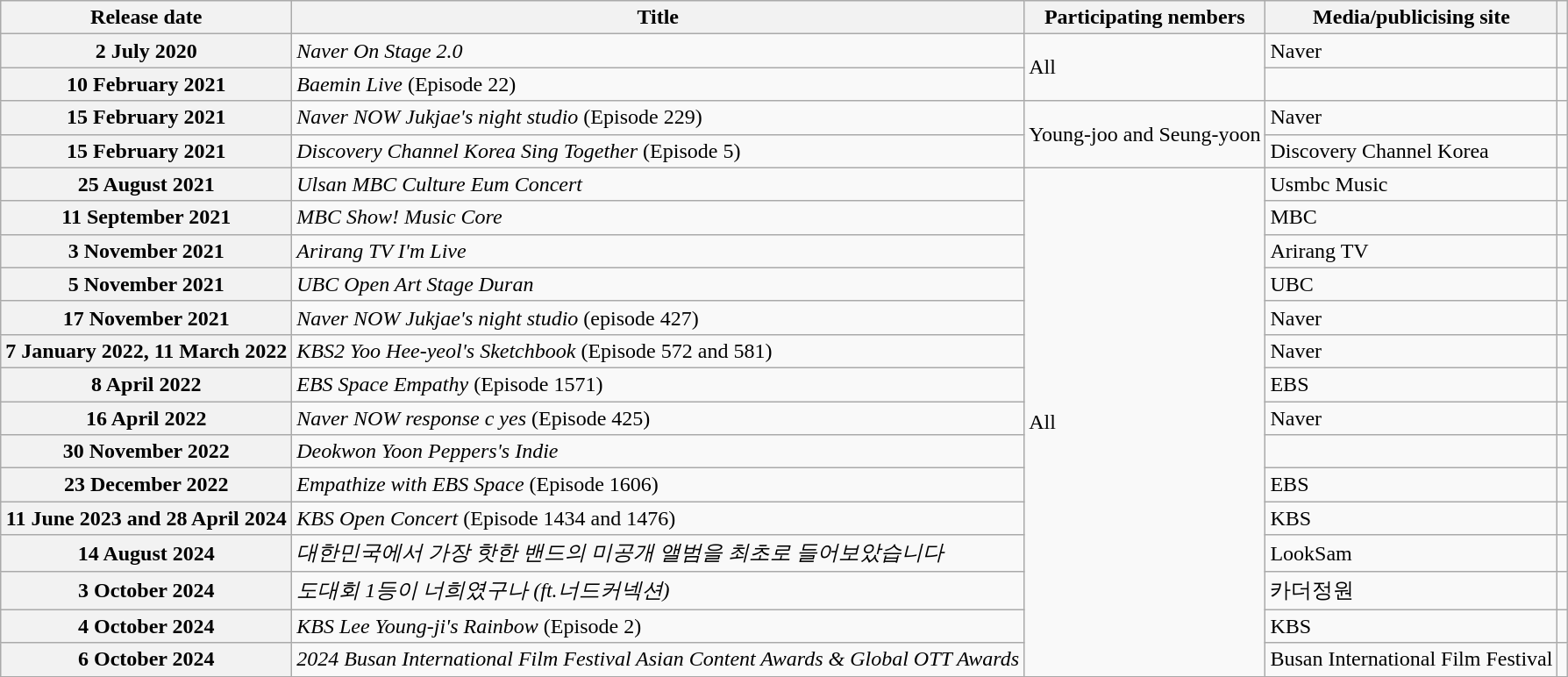<table class="wikitable plainrowheaders" style="text-align:left;">
<tr>
<th scope="col">Release date</th>
<th scope="col">Title</th>
<th scope="col">Participating nembers</th>
<th scope="col">Media/publicising site</th>
<th scope="col"></th>
</tr>
<tr>
<th scope="row">2 July 2020</th>
<td><em>Naver On Stage 2.0</em></td>
<td rowspan="2">All</td>
<td>Naver</td>
<td></td>
</tr>
<tr>
<th scope="row">10 February 2021</th>
<td><em>Baemin Live</em> (Episode 22)</td>
<td></td>
<td></td>
</tr>
<tr>
<th scope="row">15 February 2021</th>
<td><em>Naver NOW Jukjae's night studio</em> (Episode 229)</td>
<td rowspan="2">Young-joo and Seung-yoon</td>
<td>Naver</td>
<td></td>
</tr>
<tr>
<th scope="row">15 February 2021</th>
<td><em>Discovery Channel Korea Sing Together</em> (Episode 5)</td>
<td>Discovery Channel Korea</td>
<td></td>
</tr>
<tr>
<th scope="row">25 August 2021</th>
<td><em>Ulsan MBC Culture Eum Concert</em></td>
<td rowspan="15">All</td>
<td>Usmbc Music</td>
<td></td>
</tr>
<tr>
<th scope="row">11 September 2021</th>
<td><em>MBC Show! Music Core</em></td>
<td>MBC</td>
<td></td>
</tr>
<tr>
<th scope="row">3 November 2021</th>
<td><em>Arirang TV I'm Live</em></td>
<td>Arirang TV</td>
<td></td>
</tr>
<tr>
<th scope="row">5 November 2021</th>
<td><em>UBC Open Art Stage Duran</em></td>
<td>UBC</td>
<td></td>
</tr>
<tr>
<th scope="row">17 November 2021</th>
<td><em>Naver NOW Jukjae's night studio</em> (episode 427)</td>
<td>Naver</td>
<td></td>
</tr>
<tr>
<th scope="row">7 January 2022, 11 March 2022</th>
<td><em>KBS2 Yoo Hee-yeol's Sketchbook</em> (Episode 572 and 581)</td>
<td>Naver</td>
<td></td>
</tr>
<tr>
<th scope="row">8 April 2022</th>
<td><em>EBS Space Empathy <peace for UKRAINE I - No gunshots on music paper></em> (Episode 1571)</td>
<td>EBS</td>
<td></td>
</tr>
<tr>
<th scope="row">16 April 2022</th>
<td><em>Naver NOW response c yes</em> (Episode 425)</td>
<td>Naver</td>
<td></td>
</tr>
<tr>
<th scope="row">30 November 2022</th>
<td><em>Deokwon Yoon Peppers's Indie</em></td>
<td></td>
<td></td>
</tr>
<tr>
<th scope="row">23 December 2022</th>
<td><em>Empathize with EBS Space</em> (Episode 1606)</td>
<td>EBS</td>
<td></td>
</tr>
<tr>
<th scope="row">11 June 2023 and 28 April 2024</th>
<td><em>KBS Open Concert</em> (Episode 1434 and 1476)</td>
<td>KBS</td>
<td></td>
</tr>
<tr>
<th scope="row">14 August 2024</th>
<td><em>대한민국에서 가장 핫한 밴드의 미공개 앨범을 최초로 들어보았습니다</em></td>
<td>LookSam</td>
<td></td>
</tr>
<tr>
<th scope="row">3 October 2024</th>
<td><em>도대회 1등이 너희였구나 (ft.너드커넥션)</em></td>
<td>카더정원</td>
<td></td>
</tr>
<tr>
<th scope="row">4 October 2024</th>
<td><em>KBS Lee Young-ji's Rainbow</em> (Episode 2)</td>
<td>KBS</td>
<td></td>
</tr>
<tr>
<th scope="row">6 October 2024</th>
<td><em>2024 Busan International Film Festival Asian Content Awards & Global OTT Awards</em></td>
<td>Busan International Film Festival</td>
<td></td>
</tr>
</table>
